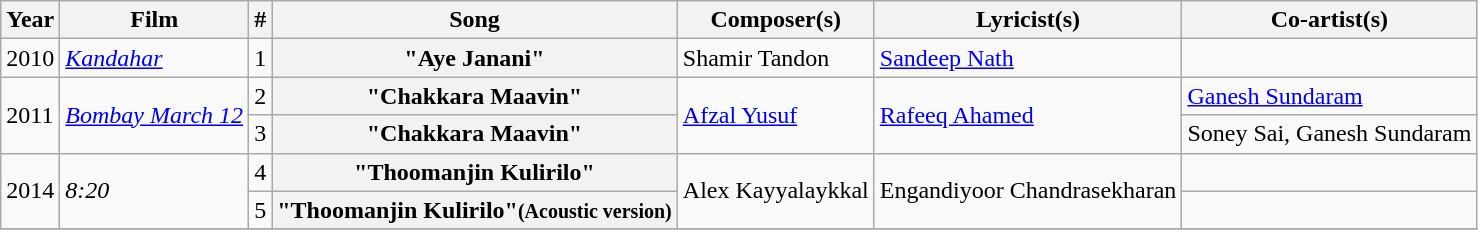<table class="wikitable plainrowheaders">
<tr>
<th scope="col">Year</th>
<th scope="col">Film</th>
<th>#</th>
<th scope="col">Song</th>
<th scope="col">Composer(s)</th>
<th scope="col">Lyricist(s)</th>
<th scope="col">Co-artist(s)</th>
</tr>
<tr>
<td>2010</td>
<td><em><a href='#'>Kandahar</a></em></td>
<td>1</td>
<th scope="row">"Aye Janani"</th>
<td>Shamir Tandon</td>
<td><a href='#'>Sandeep Nath</a></td>
<td></td>
</tr>
<tr>
<td rowspan="2">2011</td>
<td rowspan="2"><em><a href='#'>Bombay March 12</a></em></td>
<td>2</td>
<th scope="row">"Chakkara Maavin"</th>
<td rowspan="2"><a href='#'>Afzal Yusuf</a></td>
<td rowspan="2"><a href='#'>Rafeeq Ahamed</a></td>
<td><a href='#'>Ganesh Sundaram</a></td>
</tr>
<tr>
<td>3</td>
<th scope="row">"Chakkara Maavin"</th>
<td>Soney Sai, Ganesh Sundaram</td>
</tr>
<tr>
<td rowspan="2">2014</td>
<td rowspan="2"><em>8:20</em></td>
<td>4</td>
<th scope="row">"Thoomanjin Kulirilo"</th>
<td rowspan="2">Alex Kayyalaykkal</td>
<td rowspan="2">Engandiyoor Chandrasekharan</td>
<td></td>
</tr>
<tr>
<td>5</td>
<th scope="row">"Thoomanjin Kulirilo"<small>(Acoustic version)</small></th>
<td></td>
</tr>
<tr>
</tr>
</table>
